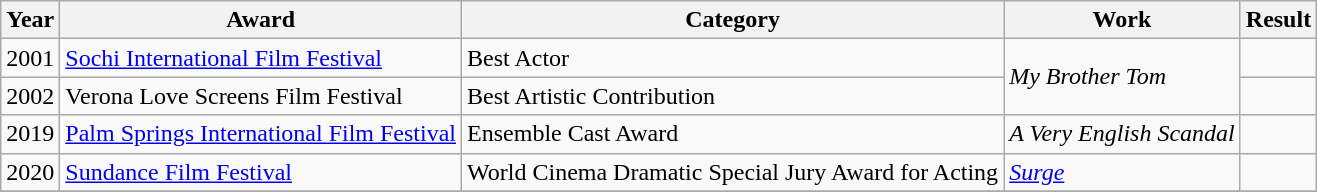<table class="wikitable unsortable">
<tr>
<th>Year</th>
<th>Award</th>
<th>Category</th>
<th>Work</th>
<th>Result</th>
</tr>
<tr>
<td>2001</td>
<td><a href='#'>Sochi International Film Festival</a></td>
<td>Best Actor</td>
<td rowspan="2"><em>My Brother Tom</em></td>
<td></td>
</tr>
<tr>
<td>2002</td>
<td>Verona Love Screens Film Festival</td>
<td>Best Artistic Contribution</td>
<td></td>
</tr>
<tr>
<td>2019</td>
<td><a href='#'>Palm Springs International Film Festival</a></td>
<td>Ensemble Cast Award</td>
<td><em>A Very English Scandal</em></td>
<td></td>
</tr>
<tr>
<td>2020</td>
<td><a href='#'>Sundance Film Festival</a></td>
<td>World Cinema Dramatic Special Jury Award for Acting</td>
<td><em><a href='#'>Surge</a></em></td>
<td></td>
</tr>
<tr>
</tr>
</table>
